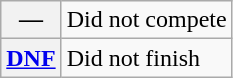<table class="wikitable">
<tr>
<th scope="row">—</th>
<td>Did not compete</td>
</tr>
<tr>
<th scope="row"><a href='#'>DNF</a></th>
<td>Did not finish</td>
</tr>
</table>
